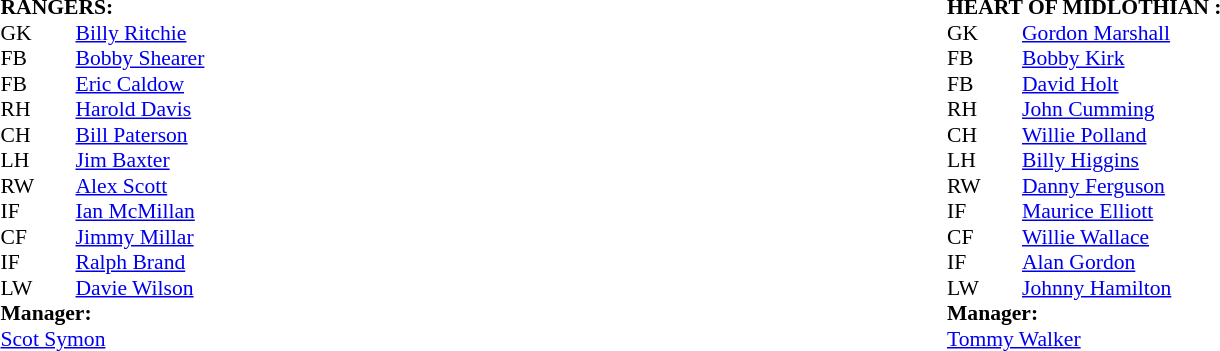<table width="100%">
<tr>
<td valign="top" width="50%"><br><table style="font-size: 90%" cellspacing="0" cellpadding="0">
<tr>
<td colspan="4"><strong>RANGERS:</strong></td>
</tr>
<tr>
<th width="25"></th>
<th width="25"></th>
</tr>
<tr>
<td>GK</td>
<td></td>
<td><a href='#'>Billy Ritchie</a></td>
</tr>
<tr>
<td>FB</td>
<td></td>
<td><a href='#'>Bobby Shearer</a></td>
</tr>
<tr>
<td>FB</td>
<td></td>
<td><a href='#'>Eric Caldow</a></td>
</tr>
<tr>
<td>RH</td>
<td></td>
<td><a href='#'>Harold Davis</a></td>
</tr>
<tr>
<td>CH</td>
<td></td>
<td><a href='#'>Bill Paterson</a></td>
</tr>
<tr>
<td>LH</td>
<td></td>
<td><a href='#'>Jim Baxter</a></td>
</tr>
<tr>
<td>RW</td>
<td></td>
<td><a href='#'>Alex Scott</a></td>
</tr>
<tr>
<td>IF</td>
<td></td>
<td><a href='#'>Ian McMillan</a></td>
</tr>
<tr>
<td>CF</td>
<td></td>
<td><a href='#'>Jimmy Millar</a></td>
</tr>
<tr>
<td>IF</td>
<td></td>
<td><a href='#'>Ralph Brand</a></td>
</tr>
<tr>
<td>LW</td>
<td></td>
<td><a href='#'>Davie Wilson</a></td>
</tr>
<tr>
<td colspan=4><strong>Manager:</strong></td>
</tr>
<tr>
<td colspan="4"><a href='#'>Scot Symon</a></td>
</tr>
</table>
</td>
<td valign="top" width="50%"><br><table style="font-size: 90%" cellspacing="0" cellpadding="0">
<tr>
<td colspan="4"><strong>HEART OF MIDLOTHIAN :</strong></td>
</tr>
<tr>
<th width="25"></th>
<th width="25"></th>
</tr>
<tr>
<td>GK</td>
<td></td>
<td><a href='#'>Gordon Marshall</a></td>
</tr>
<tr>
<td>FB</td>
<td></td>
<td><a href='#'>Bobby Kirk</a></td>
</tr>
<tr>
<td>FB</td>
<td></td>
<td><a href='#'>David Holt</a></td>
</tr>
<tr>
<td>RH</td>
<td></td>
<td><a href='#'>John Cumming</a></td>
</tr>
<tr>
<td>CH</td>
<td></td>
<td><a href='#'>Willie Polland</a></td>
</tr>
<tr>
<td>LH</td>
<td></td>
<td><a href='#'>Billy Higgins</a></td>
</tr>
<tr>
<td>RW</td>
<td></td>
<td><a href='#'>Danny Ferguson</a></td>
</tr>
<tr>
<td>IF</td>
<td></td>
<td><a href='#'>Maurice Elliott</a></td>
</tr>
<tr>
<td>CF</td>
<td></td>
<td><a href='#'>Willie Wallace</a></td>
</tr>
<tr>
<td>IF</td>
<td></td>
<td><a href='#'>Alan Gordon</a></td>
</tr>
<tr>
<td>LW</td>
<td></td>
<td><a href='#'>Johnny Hamilton</a></td>
</tr>
<tr>
<td colspan=4><strong>Manager:</strong></td>
</tr>
<tr>
<td colspan="4"><a href='#'>Tommy Walker</a></td>
</tr>
</table>
</td>
</tr>
</table>
